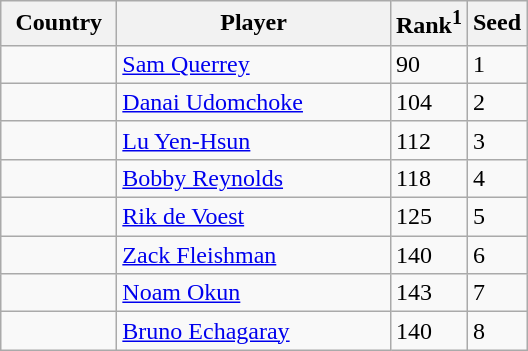<table class="sortable wikitable">
<tr>
<th style="width:70px;">Country</th>
<th style="width:175px;">Player</th>
<th>Rank<sup>1</sup></th>
<th>Seed</th>
</tr>
<tr>
<td></td>
<td><a href='#'>Sam Querrey</a></td>
<td>90</td>
<td>1</td>
</tr>
<tr>
<td></td>
<td><a href='#'>Danai Udomchoke</a></td>
<td>104</td>
<td>2</td>
</tr>
<tr>
<td></td>
<td><a href='#'>Lu Yen-Hsun</a></td>
<td>112</td>
<td>3</td>
</tr>
<tr>
<td></td>
<td><a href='#'>Bobby Reynolds</a></td>
<td>118</td>
<td>4</td>
</tr>
<tr>
<td></td>
<td><a href='#'>Rik de Voest</a></td>
<td>125</td>
<td>5</td>
</tr>
<tr>
<td></td>
<td><a href='#'>Zack Fleishman</a></td>
<td>140</td>
<td>6</td>
</tr>
<tr>
<td></td>
<td><a href='#'>Noam Okun</a></td>
<td>143</td>
<td>7</td>
</tr>
<tr>
<td></td>
<td><a href='#'>Bruno Echagaray</a></td>
<td>140</td>
<td>8</td>
</tr>
</table>
